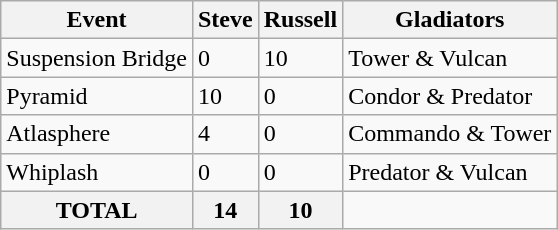<table class="wikitable">
<tr>
<th>Event</th>
<th>Steve</th>
<th>Russell</th>
<th>Gladiators</th>
</tr>
<tr>
<td>Suspension Bridge</td>
<td>0</td>
<td>10</td>
<td>Tower & Vulcan</td>
</tr>
<tr>
<td>Pyramid</td>
<td>10</td>
<td>0</td>
<td>Condor & Predator</td>
</tr>
<tr>
<td>Atlasphere</td>
<td>4</td>
<td>0</td>
<td>Commando & Tower</td>
</tr>
<tr>
<td>Whiplash</td>
<td>0</td>
<td>0</td>
<td>Predator & Vulcan</td>
</tr>
<tr>
<th>TOTAL</th>
<th>14</th>
<th>10</th>
</tr>
</table>
